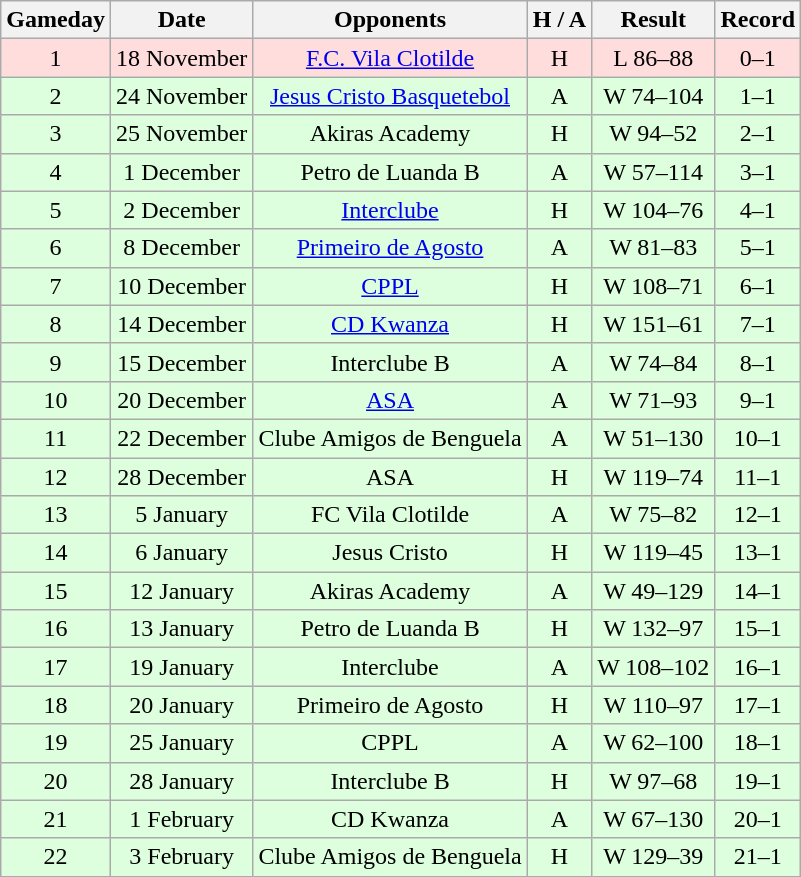<table class="wikitable" style="text-align:center">
<tr>
<th>Gameday</th>
<th>Date</th>
<th>Opponents</th>
<th>H / A</th>
<th>Result</th>
<th>Record</th>
</tr>
<tr bgcolor="#fdd">
<td>1</td>
<td>18 November</td>
<td><a href='#'>F.C. Vila Clotilde</a></td>
<td>H</td>
<td>L 86–88</td>
<td>0–1</td>
</tr>
<tr bgcolor="#dfd">
<td>2</td>
<td>24 November</td>
<td><a href='#'>Jesus Cristo Basquetebol</a></td>
<td>A</td>
<td>W 74–104</td>
<td>1–1</td>
</tr>
<tr bgcolor="#dfd">
<td>3</td>
<td>25 November</td>
<td>Akiras Academy</td>
<td>H</td>
<td>W 94–52</td>
<td>2–1</td>
</tr>
<tr bgcolor="#dfd">
<td>4</td>
<td>1 December</td>
<td>Petro de Luanda B</td>
<td>A</td>
<td>W 57–114</td>
<td>3–1</td>
</tr>
<tr bgcolor="#dfd">
<td>5</td>
<td>2 December</td>
<td><a href='#'>Interclube</a></td>
<td>H</td>
<td>W 104–76</td>
<td>4–1</td>
</tr>
<tr bgcolor="#dfd">
<td>6</td>
<td>8 December</td>
<td><a href='#'>Primeiro de Agosto</a></td>
<td>A</td>
<td>W 81–83</td>
<td>5–1</td>
</tr>
<tr bgcolor="#dfd">
<td>7</td>
<td>10 December</td>
<td><a href='#'>CPPL</a></td>
<td>H</td>
<td>W 108–71</td>
<td>6–1</td>
</tr>
<tr bgcolor="#dfd">
<td>8</td>
<td>14 December</td>
<td><a href='#'>CD Kwanza</a></td>
<td>H</td>
<td>W 151–61</td>
<td>7–1</td>
</tr>
<tr bgcolor="#dfd">
<td>9</td>
<td>15 December</td>
<td>Interclube B</td>
<td>A</td>
<td>W 74–84</td>
<td>8–1</td>
</tr>
<tr bgcolor="#dfd">
<td>10</td>
<td>20 December</td>
<td><a href='#'>ASA</a></td>
<td>A</td>
<td>W 71–93</td>
<td>9–1</td>
</tr>
<tr bgcolor="#dfd">
<td>11</td>
<td>22 December</td>
<td>Clube Amigos de Benguela</td>
<td>A</td>
<td>W 51–130</td>
<td>10–1</td>
</tr>
<tr bgcolor="#dfd">
<td>12</td>
<td>28 December</td>
<td>ASA</td>
<td>H</td>
<td>W 119–74</td>
<td>11–1</td>
</tr>
<tr bgcolor="#dfd">
<td>13</td>
<td>5 January</td>
<td>FC Vila Clotilde</td>
<td>A</td>
<td>W 75–82</td>
<td>12–1</td>
</tr>
<tr bgcolor="#dfd">
<td>14</td>
<td>6 January</td>
<td>Jesus Cristo</td>
<td>H</td>
<td>W 119–45</td>
<td>13–1</td>
</tr>
<tr bgcolor="#dfd">
<td>15</td>
<td>12 January</td>
<td>Akiras Academy</td>
<td>A</td>
<td>W 49–129</td>
<td>14–1</td>
</tr>
<tr bgcolor="#dfd">
<td>16</td>
<td>13 January</td>
<td>Petro de Luanda B</td>
<td>H</td>
<td>W 132–97</td>
<td>15–1</td>
</tr>
<tr bgcolor="#dfd">
<td>17</td>
<td>19 January</td>
<td>Interclube</td>
<td>A</td>
<td>W 108–102</td>
<td>16–1</td>
</tr>
<tr bgcolor="#dfd">
<td>18</td>
<td>20 January</td>
<td>Primeiro de Agosto</td>
<td>H</td>
<td>W 110–97</td>
<td>17–1</td>
</tr>
<tr bgcolor="#dfd">
<td>19</td>
<td>25 January</td>
<td>CPPL</td>
<td>A</td>
<td>W 62–100</td>
<td>18–1</td>
</tr>
<tr bgcolor="#dfd">
<td>20</td>
<td>28 January</td>
<td>Interclube B</td>
<td>H</td>
<td>W 97–68</td>
<td>19–1</td>
</tr>
<tr bgcolor="#dfd">
<td>21</td>
<td>1 February</td>
<td>CD Kwanza</td>
<td>A</td>
<td>W 67–130</td>
<td>20–1</td>
</tr>
<tr bgcolor="#dfd">
<td>22</td>
<td>3 February</td>
<td>Clube Amigos de Benguela</td>
<td>H</td>
<td>W 129–39</td>
<td>21–1</td>
</tr>
</table>
